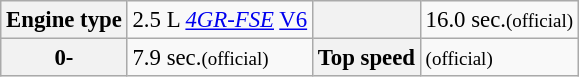<table class="wikitable" border="1" style="font-size:95%;" style="width:%; text-align:">
<tr>
<th>Engine type</th>
<td>2.5 L <em><a href='#'>4GR-FSE</a></em> <a href='#'>V6</a></td>
<th></th>
<td>16.0 sec.<small>(official)</small></td>
</tr>
<tr>
<th>0-</th>
<td>7.9 sec.<small>(official)</small></td>
<th>Top speed</th>
<td> <small>(official)</small></td>
</tr>
</table>
